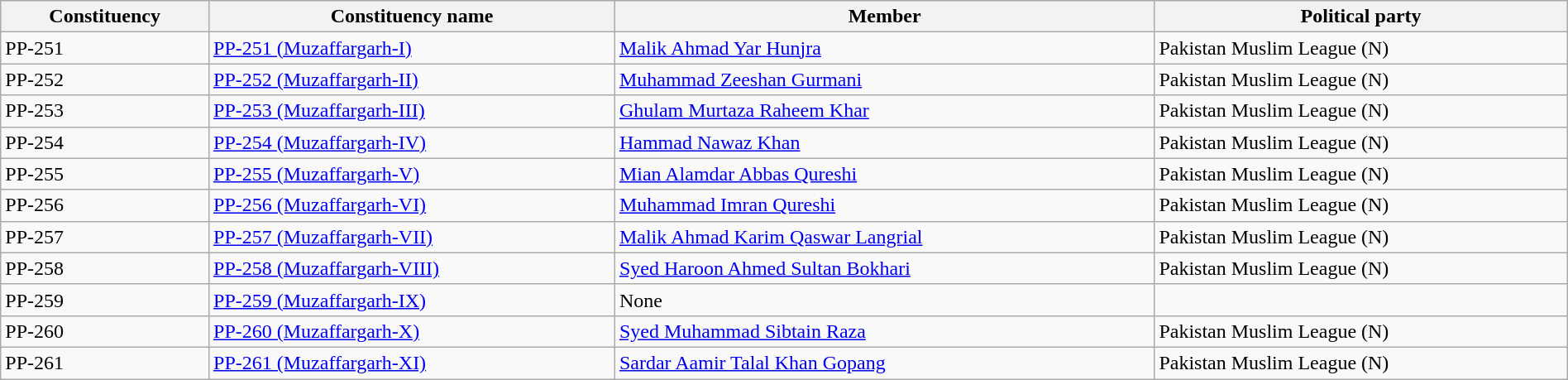<table class="wikitable sortable" style="width: 100%;">
<tr>
<th class="unsortable">Constituency</th>
<th>Constituency name</th>
<th class="unsortable">Member</th>
<th>Political party</th>
</tr>
<tr>
<td>PP-251</td>
<td><a href='#'>PP-251 (Muzaffargarh-I)</a></td>
<td><a href='#'>Malik Ahmad Yar Hunjra</a></td>
<td>Pakistan Muslim League (N)</td>
</tr>
<tr>
<td>PP-252</td>
<td><a href='#'>PP-252 (Muzaffargarh-II)</a></td>
<td><a href='#'>Muhammad Zeeshan Gurmani</a></td>
<td>Pakistan Muslim League (N)</td>
</tr>
<tr>
<td>PP-253</td>
<td><a href='#'>PP-253 (Muzaffargarh-III)</a></td>
<td><a href='#'>Ghulam Murtaza Raheem Khar</a></td>
<td>Pakistan Muslim League (N)</td>
</tr>
<tr>
<td>PP-254</td>
<td><a href='#'>PP-254 (Muzaffargarh-IV)</a></td>
<td><a href='#'>Hammad Nawaz Khan</a></td>
<td>Pakistan Muslim League (N)</td>
</tr>
<tr>
<td>PP-255</td>
<td><a href='#'>PP-255 (Muzaffargarh-V)</a></td>
<td><a href='#'>Mian Alamdar Abbas Qureshi</a></td>
<td>Pakistan Muslim League (N)</td>
</tr>
<tr>
<td>PP-256</td>
<td><a href='#'>PP-256 (Muzaffargarh-VI)</a></td>
<td><a href='#'>Muhammad Imran Qureshi</a></td>
<td>Pakistan Muslim League (N)</td>
</tr>
<tr>
<td>PP-257</td>
<td><a href='#'>PP-257 (Muzaffargarh-VII)</a></td>
<td><a href='#'>Malik Ahmad Karim Qaswar Langrial</a></td>
<td>Pakistan Muslim League (N)</td>
</tr>
<tr>
<td>PP-258</td>
<td><a href='#'>PP-258 (Muzaffargarh-VIII)</a></td>
<td><a href='#'>Syed Haroon Ahmed Sultan Bokhari</a></td>
<td>Pakistan Muslim League (N)</td>
</tr>
<tr>
<td>PP-259</td>
<td><a href='#'>PP-259 (Muzaffargarh-IX)</a></td>
<td>None</td>
<td></td>
</tr>
<tr>
<td>PP-260</td>
<td><a href='#'>PP-260 (Muzaffargarh-X)</a></td>
<td><a href='#'>Syed Muhammad Sibtain Raza</a></td>
<td>Pakistan Muslim League (N)</td>
</tr>
<tr>
<td>PP-261</td>
<td><a href='#'>PP-261 (Muzaffargarh-XI)</a></td>
<td><a href='#'>Sardar Aamir Talal Khan Gopang</a></td>
<td>Pakistan Muslim League (N)</td>
</tr>
</table>
